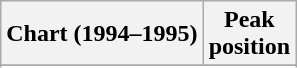<table class="wikitable sortable">
<tr>
<th align="left">Chart (1994–1995)</th>
<th align="center">Peak<br>position</th>
</tr>
<tr>
</tr>
<tr>
</tr>
</table>
